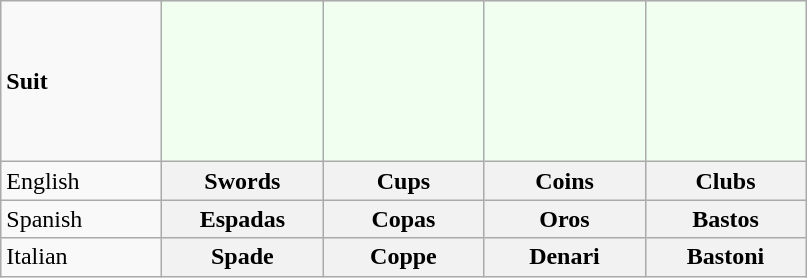<table class="wikitable">
<tr>
<td height="100px"><strong>Suit</strong></td>
<td align="center" bgcolor="honeydew"></td>
<td align="center" bgcolor="honeydew"></td>
<td align="center" bgcolor="honeydew"></td>
<td align="center" bgcolor="honeydew"></td>
</tr>
<tr>
<td width="100px">English</td>
<th align="center" width="100px">Swords</th>
<th align="center" width="100px">Cups</th>
<th align="center" width="100px">Coins</th>
<th align="center" width="100px">Clubs</th>
</tr>
<tr>
<td>Spanish</td>
<th align="center">Espadas</th>
<th align="center">Copas</th>
<th align="center">Oros</th>
<th align="center">Bastos</th>
</tr>
<tr>
<td>Italian</td>
<th align="center">Spade</th>
<th align="center">Coppe</th>
<th align="center">Denari</th>
<th align="center">Bastoni</th>
</tr>
</table>
